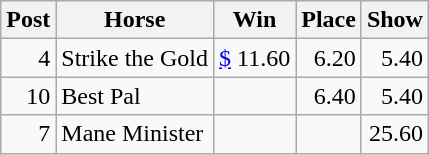<table class="wikitable" border="1">
<tr>
<th>Post</th>
<th>Horse</th>
<th>Win</th>
<th>Place</th>
<th>Show</th>
</tr>
<tr>
<td align="right">4</td>
<td>Strike the Gold</td>
<td align="right"><a href='#'>$</a> 11.60</td>
<td align="right">6.20</td>
<td align="right">5.40</td>
</tr>
<tr>
<td align="right">10</td>
<td>Best Pal</td>
<td></td>
<td align="right">6.40</td>
<td align="right">5.40</td>
</tr>
<tr>
<td align="right">7</td>
<td>Mane Minister</td>
<td></td>
<td></td>
<td align="right">25.60</td>
</tr>
</table>
